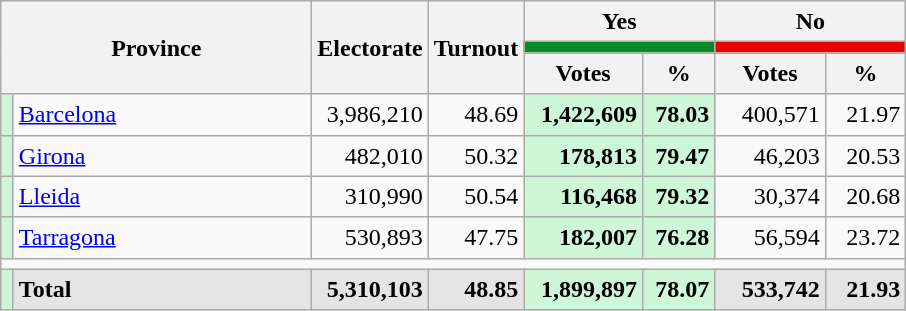<table class="wikitable sortable" style="text-align:right; line-height:20px;">
<tr>
<th width="200" colspan="2" rowspan="3">Province</th>
<th rowspan="3">Electorate</th>
<th rowspan="3">Turnout</th>
<th width="120" colspan="2">Yes</th>
<th width="120" colspan="2">No</th>
</tr>
<tr>
<th colspan="2" style="background:#088A29;"></th>
<th colspan="2" style="background:#E90000;"></th>
</tr>
<tr>
<th>Votes</th>
<th>%</th>
<th>Votes</th>
<th>%</th>
</tr>
<tr>
<td width="1" style="background:#CEF6D8;"></td>
<td align="left"><a href='#'>Barcelona</a></td>
<td>3,986,210</td>
<td>48.69</td>
<td style="background:#CEF6D8;"><strong>1,422,609</strong></td>
<td style="background:#CEF6D8;"><strong>78.03</strong></td>
<td>400,571</td>
<td>21.97</td>
</tr>
<tr>
<td style="background:#CEF6D8;"></td>
<td align="left"><a href='#'>Girona</a></td>
<td>482,010</td>
<td>50.32</td>
<td style="background:#CEF6D8;"><strong>178,813</strong></td>
<td style="background:#CEF6D8;"><strong>79.47</strong></td>
<td>46,203</td>
<td>20.53</td>
</tr>
<tr>
<td style="background:#CEF6D8;"></td>
<td align="left"><a href='#'>Lleida</a></td>
<td>310,990</td>
<td>50.54</td>
<td style="background:#CEF6D8;"><strong>116,468</strong></td>
<td style="background:#CEF6D8;"><strong>79.32</strong></td>
<td>30,374</td>
<td>20.68</td>
</tr>
<tr>
<td style="background:#CEF6D8;"></td>
<td align="left"><a href='#'>Tarragona</a></td>
<td>530,893</td>
<td>47.75</td>
<td style="background:#CEF6D8;"><strong>182,007</strong></td>
<td style="background:#CEF6D8;"><strong>76.28</strong></td>
<td>56,594</td>
<td>23.72</td>
</tr>
<tr>
<td colspan="8"></td>
</tr>
<tr style="font-weight:bold;background:#E4E4E4;">
<td style="background:#CEF6D8;"></td>
<td align="left">Total</td>
<td>5,310,103</td>
<td>48.85</td>
<td style="background:#CEF6D8;">1,899,897</td>
<td style="background:#CEF6D8;">78.07</td>
<td>533,742</td>
<td>21.93</td>
</tr>
</table>
